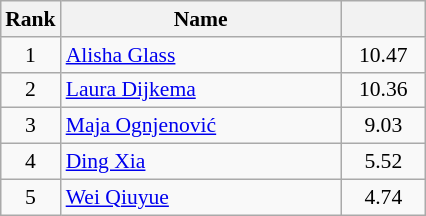<table class="wikitable" style="margin:0.5em auto;width=480;font-size:90%">
<tr>
<th width=30>Rank</th>
<th width=180>Name</th>
<th width=50></th>
</tr>
<tr>
<td align=center>1</td>
<td> <a href='#'>Alisha Glass</a></td>
<td align=center>10.47</td>
</tr>
<tr>
<td align=center>2</td>
<td> <a href='#'>Laura Dijkema</a></td>
<td align=center>10.36</td>
</tr>
<tr>
<td align=center>3</td>
<td> <a href='#'>Maja Ognjenović</a></td>
<td align=center>9.03</td>
</tr>
<tr>
<td align=center>4</td>
<td> <a href='#'>Ding Xia</a></td>
<td align=center>5.52</td>
</tr>
<tr>
<td align=center>5</td>
<td> <a href='#'>Wei Qiuyue</a></td>
<td align=center>4.74</td>
</tr>
</table>
